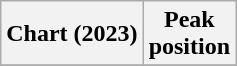<table class="wikitable sortable plainrowheaders" style="text-align:center">
<tr>
<th scope="col">Chart (2023)</th>
<th scope="col">Peak<br> position</th>
</tr>
<tr>
</tr>
</table>
